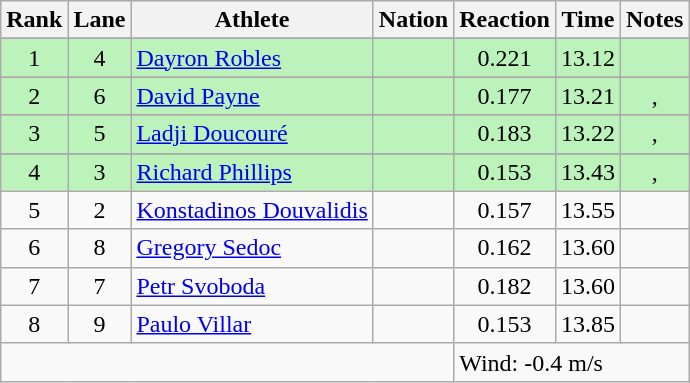<table class="wikitable sortable" style="text-align:center">
<tr>
<th>Rank</th>
<th>Lane</th>
<th>Athlete</th>
<th>Nation</th>
<th>Reaction</th>
<th>Time</th>
<th>Notes</th>
</tr>
<tr>
</tr>
<tr bgcolor=bbf3bb>
<td>1</td>
<td>4</td>
<td align=left><a href='#'>Dayron Robles</a></td>
<td align=left></td>
<td>0.221</td>
<td>13.12</td>
<td></td>
</tr>
<tr>
</tr>
<tr bgcolor=bbf3bb>
<td>2</td>
<td>6</td>
<td align=left><a href='#'>David Payne</a></td>
<td align=left></td>
<td>0.177</td>
<td>13.21</td>
<td>, </td>
</tr>
<tr>
</tr>
<tr bgcolor=bbf3bb>
<td>3</td>
<td>5</td>
<td align=left><a href='#'>Ladji Doucouré</a></td>
<td align=left></td>
<td>0.183</td>
<td>13.22</td>
<td>, </td>
</tr>
<tr>
</tr>
<tr bgcolor=bbf3bb>
<td>4</td>
<td>3</td>
<td align=left><a href='#'>Richard Phillips</a></td>
<td align=left></td>
<td>0.153</td>
<td>13.43</td>
<td>, </td>
</tr>
<tr>
<td>5</td>
<td>2</td>
<td align=left><a href='#'>Konstadinos Douvalidis</a></td>
<td align=left></td>
<td>0.157</td>
<td>13.55</td>
<td></td>
</tr>
<tr>
<td>6</td>
<td>8</td>
<td align=left><a href='#'>Gregory Sedoc</a></td>
<td align=left></td>
<td>0.162</td>
<td>13.60</td>
<td></td>
</tr>
<tr>
<td>7</td>
<td>7</td>
<td align=left><a href='#'>Petr Svoboda</a></td>
<td align=left></td>
<td>0.182</td>
<td>13.60</td>
<td></td>
</tr>
<tr>
<td>8</td>
<td>9</td>
<td align=left><a href='#'>Paulo Villar</a></td>
<td align=left></td>
<td>0.153</td>
<td>13.85</td>
<td></td>
</tr>
<tr class="sortbottom">
<td colspan=4></td>
<td colspan="3" style="text-align:left;">Wind: -0.4 m/s</td>
</tr>
</table>
